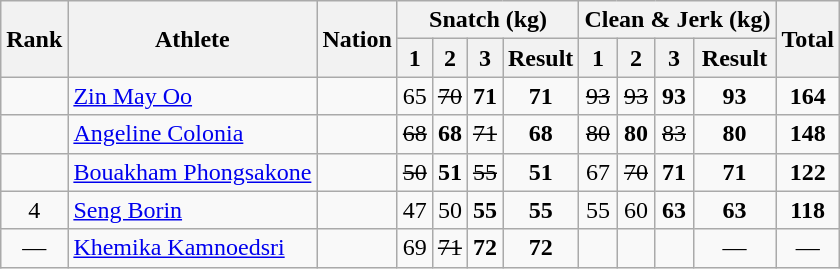<table class="wikitable sortable" style="text-align:center;">
<tr>
<th rowspan=2>Rank</th>
<th rowspan=2>Athlete</th>
<th rowspan=2>Nation</th>
<th colspan=4>Snatch (kg)</th>
<th colspan=4>Clean & Jerk (kg)</th>
<th rowspan=2>Total</th>
</tr>
<tr>
<th>1</th>
<th>2</th>
<th>3</th>
<th>Result</th>
<th>1</th>
<th>2</th>
<th>3</th>
<th>Result</th>
</tr>
<tr>
<td></td>
<td align=left><a href='#'>Zin May Oo</a></td>
<td align=left></td>
<td>65</td>
<td><s>70</s></td>
<td><strong>71</strong></td>
<td><strong>71</strong></td>
<td><s>93</s></td>
<td><s>93</s></td>
<td><strong>93</strong></td>
<td><strong>93</strong></td>
<td><strong>164</strong></td>
</tr>
<tr>
<td></td>
<td align=left><a href='#'>Angeline Colonia</a></td>
<td align=left></td>
<td><s>68</s></td>
<td><strong>68</strong></td>
<td><s>71</s></td>
<td><strong>68</strong></td>
<td><s>80</s></td>
<td><strong>80</strong></td>
<td><s>83</s></td>
<td><strong>80</strong></td>
<td><strong>148</strong></td>
</tr>
<tr>
<td></td>
<td align=left><a href='#'>Bouakham Phongsakone</a></td>
<td align=left></td>
<td><s>50</s></td>
<td><strong>51</strong></td>
<td><s>55</s></td>
<td><strong>51</strong></td>
<td>67</td>
<td><s>70</s></td>
<td><strong>71</strong></td>
<td><strong>71</strong></td>
<td><strong>122</strong></td>
</tr>
<tr>
<td>4</td>
<td align=left><a href='#'>Seng Borin</a></td>
<td align=left></td>
<td>47</td>
<td>50</td>
<td><strong>55</strong></td>
<td><strong>55</strong></td>
<td>55</td>
<td>60</td>
<td><strong>63</strong></td>
<td><strong>63</strong></td>
<td><strong>118</strong></td>
</tr>
<tr>
<td>—</td>
<td align=left><a href='#'>Khemika Kamnoedsri</a></td>
<td align=left></td>
<td>69</td>
<td><s>71</s></td>
<td><strong>72</strong></td>
<td><strong>72</strong></td>
<td><s></s></td>
<td><s></s></td>
<td><s></s></td>
<td>—</td>
<td>—</td>
</tr>
</table>
